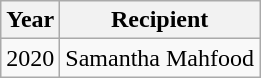<table class="wikitable sortable">
<tr>
<th>Year</th>
<th>Recipient</th>
</tr>
<tr>
<td>2020</td>
<td>Samantha Mahfood</td>
</tr>
</table>
